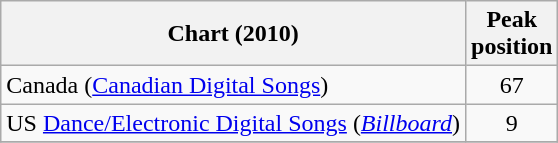<table class="wikitable sortable plainrowheaders" style="text-align:center">
<tr>
<th>Chart (2010)</th>
<th>Peak<br>position</th>
</tr>
<tr>
<td align="left">Canada (<a href='#'>Canadian Digital Songs</a>)</td>
<td style="text-align:center;">67</td>
</tr>
<tr>
<td align="left">US <a href='#'>Dance/Electronic Digital Songs</a> (<em><a href='#'>Billboard</a></em>)</td>
<td style="text-align:center;">9</td>
</tr>
<tr>
</tr>
</table>
